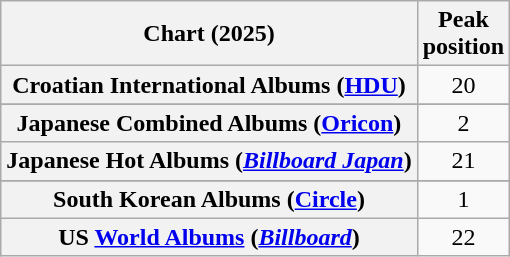<table class="wikitable sortable plainrowheaders" style="text-align:center">
<tr>
<th scope="col">Chart (2025)</th>
<th scope="col">Peak<br>position</th>
</tr>
<tr>
<th scope="row">Croatian International Albums (<a href='#'>HDU</a>)</th>
<td>20</td>
</tr>
<tr>
</tr>
<tr>
<th scope="row">Japanese Combined Albums (<a href='#'>Oricon</a>)</th>
<td>2</td>
</tr>
<tr>
<th scope="row">Japanese Hot Albums (<em><a href='#'>Billboard Japan</a></em>)</th>
<td>21</td>
</tr>
<tr>
</tr>
<tr>
<th scope="row">South Korean Albums (<a href='#'>Circle</a>)</th>
<td>1</td>
</tr>
<tr>
<th scope="row">US <a href='#'>World Albums</a> (<em><a href='#'>Billboard</a></em>)</th>
<td>22</td>
</tr>
</table>
